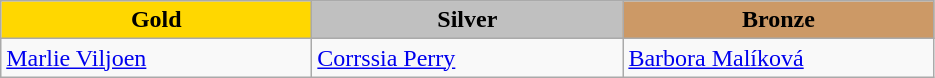<table class="wikitable" style="text-align:left">
<tr align="center">
<td width=200 bgcolor=gold><strong>Gold</strong></td>
<td width=200 bgcolor=silver><strong>Silver</strong></td>
<td width=200 bgcolor=CC9966><strong>Bronze</strong></td>
</tr>
<tr>
<td><a href='#'>Marlie Viljoen</a><br></td>
<td><a href='#'>Corrssia Perry</a><br></td>
<td><a href='#'>Barbora Malíková</a><br></td>
</tr>
</table>
